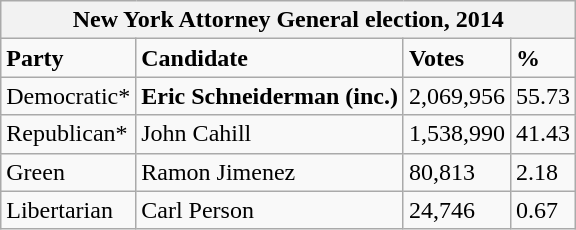<table class="wikitable">
<tr>
<th colspan="4">New York Attorney General election, 2014</th>
</tr>
<tr>
<td><strong>Party</strong></td>
<td><strong>Candidate</strong></td>
<td><strong>Votes</strong></td>
<td><strong>%</strong></td>
</tr>
<tr>
<td>Democratic*</td>
<td><strong>Eric Schneiderman (inc.)</strong></td>
<td>2,069,956</td>
<td>55.73</td>
</tr>
<tr>
<td>Republican*</td>
<td>John Cahill</td>
<td>1,538,990</td>
<td>41.43</td>
</tr>
<tr>
<td>Green</td>
<td>Ramon Jimenez</td>
<td>80,813</td>
<td>2.18</td>
</tr>
<tr>
<td>Libertarian</td>
<td>Carl Person</td>
<td>24,746</td>
<td>0.67</td>
</tr>
</table>
